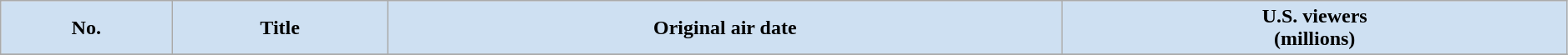<table class="wikitable plainrowheaders" style="width:99%;">
<tr>
<th style="background: #CEE0F2">No.</th>
<th style="background: #CEE0F2">Title</th>
<th style="background: #CEE0F2">Original air date</th>
<th style="background: #CEE0F2">U.S. viewers<br>(millions)</th>
</tr>
<tr>
</tr>
</table>
